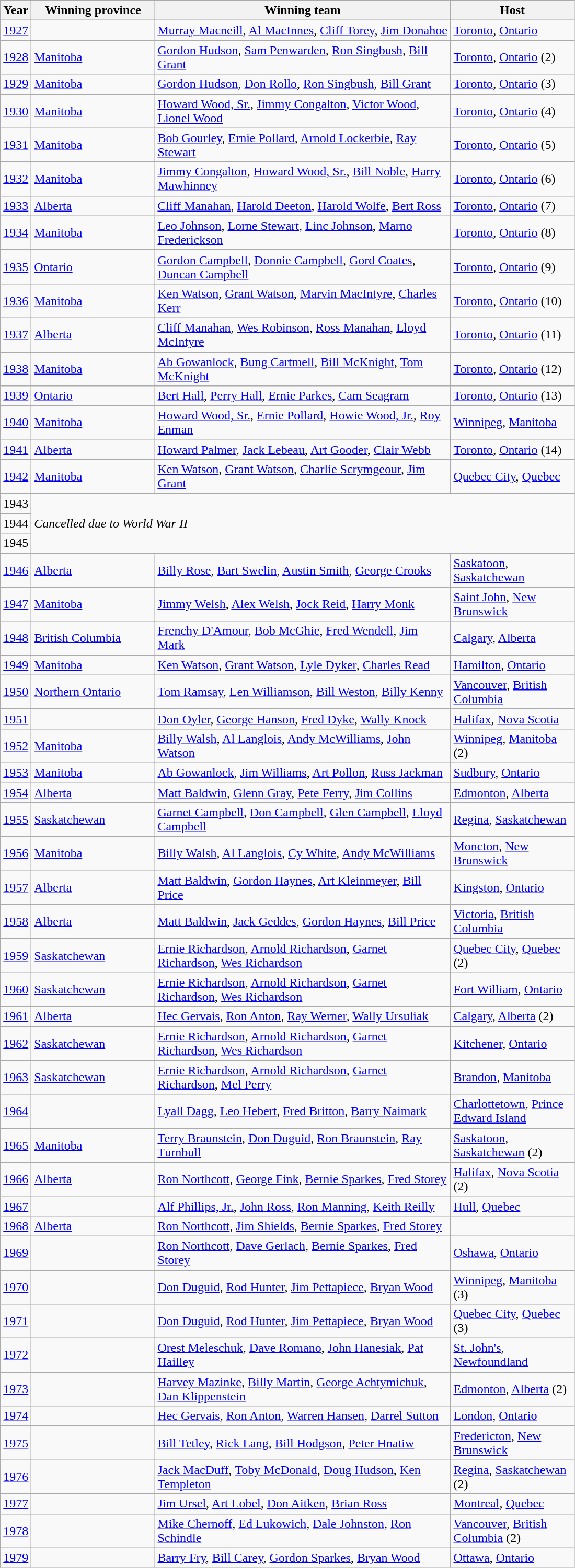<table class="wikitable">
<tr>
<th scope="col" width=15>Year</th>
<th scope="col" width=150>Winning province</th>
<th scope="col" width=370>Winning team</th>
<th scope="col" width=150>Host</th>
</tr>
<tr>
<td><a href='#'>1927</a></td>
<td></td>
<td><a href='#'>Murray Macneill</a>, <a href='#'>Al MacInnes</a>, <a href='#'>Cliff Torey</a>, <a href='#'>Jim Donahoe</a></td>
<td><a href='#'>Toronto</a>, <a href='#'>Ontario</a></td>
</tr>
<tr>
<td><a href='#'>1928</a></td>
<td><a href='#'>Manitoba</a></td>
<td><a href='#'>Gordon Hudson</a>, <a href='#'>Sam Penwarden</a>, <a href='#'>Ron Singbush</a>, <a href='#'>Bill Grant</a></td>
<td><a href='#'>Toronto</a>, <a href='#'>Ontario</a> (2)</td>
</tr>
<tr>
<td><a href='#'>1929</a></td>
<td><a href='#'>Manitoba</a></td>
<td><a href='#'>Gordon Hudson</a>, <a href='#'>Don Rollo</a>, <a href='#'>Ron Singbush</a>, <a href='#'>Bill Grant</a></td>
<td><a href='#'>Toronto</a>, <a href='#'>Ontario</a> (3)</td>
</tr>
<tr>
<td><a href='#'>1930</a></td>
<td><a href='#'>Manitoba</a></td>
<td><a href='#'>Howard Wood, Sr.</a>, <a href='#'>Jimmy Congalton</a>, <a href='#'>Victor Wood</a>, <a href='#'>Lionel Wood</a></td>
<td><a href='#'>Toronto</a>, <a href='#'>Ontario</a> (4)</td>
</tr>
<tr>
<td><a href='#'>1931</a></td>
<td><a href='#'>Manitoba</a></td>
<td><a href='#'>Bob Gourley</a>, <a href='#'>Ernie Pollard</a>, <a href='#'>Arnold Lockerbie</a>, <a href='#'>Ray Stewart</a></td>
<td><a href='#'>Toronto</a>, <a href='#'>Ontario</a> (5)</td>
</tr>
<tr>
<td><a href='#'>1932</a></td>
<td><a href='#'>Manitoba</a></td>
<td><a href='#'>Jimmy Congalton</a>, <a href='#'>Howard Wood, Sr.</a>, <a href='#'>Bill Noble</a>, <a href='#'>Harry Mawhinney</a></td>
<td><a href='#'>Toronto</a>, <a href='#'>Ontario</a> (6)</td>
</tr>
<tr>
<td><a href='#'>1933</a></td>
<td><a href='#'>Alberta</a></td>
<td><a href='#'>Cliff Manahan</a>, <a href='#'>Harold Deeton</a>, <a href='#'>Harold Wolfe</a>, <a href='#'>Bert Ross</a></td>
<td><a href='#'>Toronto</a>, <a href='#'>Ontario</a> (7)</td>
</tr>
<tr>
<td><a href='#'>1934</a></td>
<td><a href='#'>Manitoba</a></td>
<td><a href='#'>Leo Johnson</a>, <a href='#'>Lorne Stewart</a>, <a href='#'>Linc Johnson</a>, <a href='#'>Marno Frederickson</a></td>
<td><a href='#'>Toronto</a>, <a href='#'>Ontario</a> (8)</td>
</tr>
<tr>
<td><a href='#'>1935</a></td>
<td><a href='#'>Ontario</a></td>
<td><a href='#'>Gordon Campbell</a>, <a href='#'>Donnie Campbell</a>, <a href='#'>Gord Coates</a>, <a href='#'>Duncan Campbell</a></td>
<td><a href='#'>Toronto</a>, <a href='#'>Ontario</a> (9)</td>
</tr>
<tr>
<td><a href='#'>1936</a></td>
<td><a href='#'>Manitoba</a></td>
<td><a href='#'>Ken Watson</a>, <a href='#'>Grant Watson</a>, <a href='#'>Marvin MacIntyre</a>, <a href='#'>Charles Kerr</a></td>
<td><a href='#'>Toronto</a>, <a href='#'>Ontario</a> (10)</td>
</tr>
<tr>
<td><a href='#'>1937</a></td>
<td><a href='#'>Alberta</a></td>
<td><a href='#'>Cliff Manahan</a>, <a href='#'>Wes Robinson</a>, <a href='#'>Ross Manahan</a>, <a href='#'>Lloyd McIntyre</a></td>
<td><a href='#'>Toronto</a>, <a href='#'>Ontario</a> (11)</td>
</tr>
<tr>
<td><a href='#'>1938</a></td>
<td><a href='#'>Manitoba</a></td>
<td><a href='#'>Ab Gowanlock</a>, <a href='#'>Bung Cartmell</a>, <a href='#'>Bill McKnight</a>, <a href='#'>Tom McKnight</a></td>
<td><a href='#'>Toronto</a>, <a href='#'>Ontario</a> (12)</td>
</tr>
<tr>
<td><a href='#'>1939</a></td>
<td><a href='#'>Ontario</a></td>
<td><a href='#'>Bert Hall</a>, <a href='#'>Perry Hall</a>, <a href='#'>Ernie Parkes</a>, <a href='#'>Cam Seagram</a></td>
<td><a href='#'>Toronto</a>, <a href='#'>Ontario</a> (13)</td>
</tr>
<tr>
<td><a href='#'>1940</a></td>
<td><a href='#'>Manitoba</a></td>
<td><a href='#'>Howard Wood, Sr.</a>, <a href='#'>Ernie Pollard</a>, <a href='#'>Howie Wood, Jr.</a>, <a href='#'>Roy Enman</a></td>
<td><a href='#'>Winnipeg</a>, <a href='#'>Manitoba</a></td>
</tr>
<tr>
<td><a href='#'>1941</a></td>
<td><a href='#'>Alberta</a></td>
<td><a href='#'>Howard Palmer</a>, <a href='#'>Jack Lebeau</a>, <a href='#'>Art Gooder</a>, <a href='#'>Clair Webb</a></td>
<td><a href='#'>Toronto</a>, <a href='#'>Ontario</a> (14)</td>
</tr>
<tr>
<td><a href='#'>1942</a></td>
<td><a href='#'>Manitoba</a></td>
<td><a href='#'>Ken Watson</a>, <a href='#'>Grant Watson</a>, <a href='#'>Charlie Scrymgeour</a>, <a href='#'>Jim Grant</a></td>
<td><a href='#'>Quebec City</a>, <a href='#'>Quebec</a></td>
</tr>
<tr>
<td>1943</td>
<td rowspan=3 colspan=3><em>Cancelled due to World War II</em></td>
</tr>
<tr>
<td>1944</td>
</tr>
<tr>
<td>1945</td>
</tr>
<tr>
<td><a href='#'>1946</a></td>
<td><a href='#'>Alberta</a></td>
<td><a href='#'>Billy Rose</a>, <a href='#'>Bart Swelin</a>, <a href='#'>Austin Smith</a>, <a href='#'>George Crooks</a></td>
<td><a href='#'>Saskatoon</a>, <a href='#'>Saskatchewan</a></td>
</tr>
<tr>
<td><a href='#'>1947</a></td>
<td><a href='#'>Manitoba</a></td>
<td><a href='#'>Jimmy Welsh</a>, <a href='#'>Alex Welsh</a>, <a href='#'>Jock Reid</a>, <a href='#'>Harry Monk</a></td>
<td><a href='#'>Saint John</a>, <a href='#'>New Brunswick</a></td>
</tr>
<tr>
<td><a href='#'>1948</a></td>
<td><a href='#'>British Columbia</a></td>
<td><a href='#'>Frenchy D'Amour</a>, <a href='#'>Bob McGhie</a>, <a href='#'>Fred Wendell</a>, <a href='#'>Jim Mark</a></td>
<td><a href='#'>Calgary</a>, <a href='#'>Alberta</a></td>
</tr>
<tr>
<td><a href='#'>1949</a></td>
<td><a href='#'>Manitoba</a></td>
<td><a href='#'>Ken Watson</a>, <a href='#'>Grant Watson</a>, <a href='#'>Lyle Dyker</a>, <a href='#'>Charles Read</a></td>
<td><a href='#'>Hamilton</a>, <a href='#'>Ontario</a></td>
</tr>
<tr>
<td><a href='#'>1950</a></td>
<td><a href='#'>Northern Ontario</a></td>
<td><a href='#'>Tom Ramsay</a>, <a href='#'>Len Williamson</a>, <a href='#'>Bill Weston</a>, <a href='#'>Billy Kenny</a></td>
<td><a href='#'>Vancouver</a>, <a href='#'>British Columbia</a></td>
</tr>
<tr>
<td><a href='#'>1951</a></td>
<td></td>
<td><a href='#'>Don Oyler</a>, <a href='#'>George Hanson</a>, <a href='#'>Fred Dyke</a>, <a href='#'>Wally Knock</a></td>
<td><a href='#'>Halifax</a>, <a href='#'>Nova Scotia</a></td>
</tr>
<tr>
<td><a href='#'>1952</a></td>
<td><a href='#'>Manitoba</a></td>
<td><a href='#'>Billy Walsh</a>, <a href='#'>Al Langlois</a>, <a href='#'>Andy McWilliams</a>, <a href='#'>John Watson</a></td>
<td><a href='#'>Winnipeg</a>, <a href='#'>Manitoba</a> (2)</td>
</tr>
<tr>
<td><a href='#'>1953</a></td>
<td><a href='#'>Manitoba</a></td>
<td><a href='#'>Ab Gowanlock</a>, <a href='#'>Jim Williams</a>, <a href='#'>Art Pollon</a>, <a href='#'>Russ Jackman</a></td>
<td><a href='#'>Sudbury</a>, <a href='#'>Ontario</a></td>
</tr>
<tr>
<td><a href='#'>1954</a></td>
<td><a href='#'>Alberta</a></td>
<td><a href='#'>Matt Baldwin</a>, <a href='#'>Glenn Gray</a>, <a href='#'>Pete Ferry</a>, <a href='#'>Jim Collins</a></td>
<td><a href='#'>Edmonton</a>, <a href='#'>Alberta</a></td>
</tr>
<tr>
<td><a href='#'>1955</a></td>
<td><a href='#'>Saskatchewan</a></td>
<td><a href='#'>Garnet Campbell</a>, <a href='#'>Don Campbell</a>, <a href='#'>Glen Campbell</a>, <a href='#'>Lloyd Campbell</a></td>
<td><a href='#'>Regina</a>, <a href='#'>Saskatchewan</a></td>
</tr>
<tr>
<td><a href='#'>1956</a></td>
<td><a href='#'>Manitoba</a></td>
<td><a href='#'>Billy Walsh</a>, <a href='#'>Al Langlois</a>, <a href='#'>Cy White</a>, <a href='#'>Andy McWilliams</a></td>
<td><a href='#'>Moncton</a>, <a href='#'>New Brunswick</a></td>
</tr>
<tr>
<td><a href='#'>1957</a></td>
<td><a href='#'>Alberta</a></td>
<td><a href='#'>Matt Baldwin</a>, <a href='#'>Gordon Haynes</a>, <a href='#'>Art Kleinmeyer</a>, <a href='#'>Bill Price</a></td>
<td><a href='#'>Kingston</a>, <a href='#'>Ontario</a></td>
</tr>
<tr>
<td><a href='#'>1958</a></td>
<td><a href='#'>Alberta</a></td>
<td><a href='#'>Matt Baldwin</a>, <a href='#'>Jack Geddes</a>, <a href='#'>Gordon Haynes</a>, <a href='#'>Bill Price</a></td>
<td><a href='#'>Victoria</a>, <a href='#'>British Columbia</a></td>
</tr>
<tr>
<td><a href='#'>1959</a></td>
<td><a href='#'>Saskatchewan</a></td>
<td><a href='#'>Ernie Richardson</a>, <a href='#'>Arnold Richardson</a>, <a href='#'>Garnet Richardson</a>, <a href='#'>Wes Richardson</a></td>
<td><a href='#'>Quebec City</a>, <a href='#'>Quebec</a> (2)</td>
</tr>
<tr>
<td><a href='#'>1960</a></td>
<td><a href='#'>Saskatchewan</a></td>
<td><a href='#'>Ernie Richardson</a>, <a href='#'>Arnold Richardson</a>, <a href='#'>Garnet Richardson</a>, <a href='#'>Wes Richardson</a></td>
<td><a href='#'>Fort William</a>, <a href='#'>Ontario</a></td>
</tr>
<tr>
<td><a href='#'>1961</a></td>
<td><a href='#'>Alberta</a></td>
<td><a href='#'>Hec Gervais</a>, <a href='#'>Ron Anton</a>, <a href='#'>Ray Werner</a>, <a href='#'>Wally Ursuliak</a></td>
<td><a href='#'>Calgary</a>, <a href='#'>Alberta</a> (2)</td>
</tr>
<tr>
<td><a href='#'>1962</a></td>
<td><a href='#'>Saskatchewan</a></td>
<td><a href='#'>Ernie Richardson</a>, <a href='#'>Arnold Richardson</a>, <a href='#'>Garnet Richardson</a>, <a href='#'>Wes Richardson</a></td>
<td><a href='#'>Kitchener</a>, <a href='#'>Ontario</a></td>
</tr>
<tr>
<td><a href='#'>1963</a></td>
<td><a href='#'>Saskatchewan</a></td>
<td><a href='#'>Ernie Richardson</a>, <a href='#'>Arnold Richardson</a>, <a href='#'>Garnet Richardson</a>, <a href='#'>Mel Perry</a></td>
<td><a href='#'>Brandon</a>, <a href='#'>Manitoba</a></td>
</tr>
<tr>
<td><a href='#'>1964</a></td>
<td></td>
<td><a href='#'>Lyall Dagg</a>, <a href='#'>Leo Hebert</a>, <a href='#'>Fred Britton</a>, <a href='#'>Barry Naimark</a></td>
<td><a href='#'>Charlottetown</a>, <a href='#'>Prince Edward Island</a></td>
</tr>
<tr>
<td><a href='#'>1965</a></td>
<td><a href='#'>Manitoba</a></td>
<td><a href='#'>Terry Braunstein</a>, <a href='#'>Don Duguid</a>, <a href='#'>Ron Braunstein</a>, <a href='#'>Ray Turnbull</a></td>
<td><a href='#'>Saskatoon</a>, <a href='#'>Saskatchewan</a> (2)</td>
</tr>
<tr>
<td><a href='#'>1966</a></td>
<td><a href='#'>Alberta</a></td>
<td><a href='#'>Ron Northcott</a>, <a href='#'>George Fink</a>, <a href='#'>Bernie Sparkes</a>, <a href='#'>Fred Storey</a></td>
<td><a href='#'>Halifax</a>, <a href='#'>Nova Scotia</a> (2)</td>
</tr>
<tr>
<td><a href='#'>1967</a></td>
<td></td>
<td><a href='#'>Alf Phillips, Jr.</a>, <a href='#'>John Ross</a>, <a href='#'>Ron Manning</a>, <a href='#'>Keith Reilly</a></td>
<td><a href='#'>Hull</a>, <a href='#'>Quebec</a></td>
</tr>
<tr>
<td><a href='#'>1968</a></td>
<td><a href='#'>Alberta</a></td>
<td><a href='#'>Ron Northcott</a>, <a href='#'>Jim Shields</a>, <a href='#'>Bernie Sparkes</a>, <a href='#'>Fred Storey</a></td>
<td></td>
</tr>
<tr>
<td><a href='#'>1969</a></td>
<td></td>
<td><a href='#'>Ron Northcott</a>, <a href='#'>Dave Gerlach</a>, <a href='#'>Bernie Sparkes</a>, <a href='#'>Fred Storey</a></td>
<td><a href='#'>Oshawa</a>, <a href='#'>Ontario</a></td>
</tr>
<tr>
<td><a href='#'>1970</a></td>
<td></td>
<td><a href='#'>Don Duguid</a>, <a href='#'>Rod Hunter</a>, <a href='#'>Jim Pettapiece</a>, <a href='#'>Bryan Wood</a></td>
<td><a href='#'>Winnipeg</a>, <a href='#'>Manitoba</a> (3)</td>
</tr>
<tr>
<td><a href='#'>1971</a></td>
<td></td>
<td><a href='#'>Don Duguid</a>, <a href='#'>Rod Hunter</a>, <a href='#'>Jim Pettapiece</a>, <a href='#'>Bryan Wood</a></td>
<td><a href='#'>Quebec City</a>, <a href='#'>Quebec</a> (3)</td>
</tr>
<tr>
<td><a href='#'>1972</a></td>
<td></td>
<td><a href='#'>Orest Meleschuk</a>, <a href='#'>Dave Romano</a>, <a href='#'>John Hanesiak</a>, <a href='#'>Pat Hailley</a></td>
<td><a href='#'>St. John's</a>, <a href='#'>Newfoundland</a></td>
</tr>
<tr>
<td><a href='#'>1973</a></td>
<td></td>
<td><a href='#'>Harvey Mazinke</a>, <a href='#'>Billy Martin</a>, <a href='#'>George Achtymichuk</a>, <a href='#'>Dan Klippenstein</a></td>
<td><a href='#'>Edmonton</a>, <a href='#'>Alberta</a> (2)</td>
</tr>
<tr>
<td><a href='#'>1974</a></td>
<td></td>
<td><a href='#'>Hec Gervais</a>, <a href='#'>Ron Anton</a>, <a href='#'>Warren Hansen</a>, <a href='#'>Darrel Sutton</a></td>
<td><a href='#'>London</a>, <a href='#'>Ontario</a></td>
</tr>
<tr>
<td><a href='#'>1975</a></td>
<td></td>
<td><a href='#'>Bill Tetley</a>, <a href='#'>Rick Lang</a>, <a href='#'>Bill Hodgson</a>, <a href='#'>Peter Hnatiw</a></td>
<td><a href='#'>Fredericton</a>, <a href='#'>New Brunswick</a></td>
</tr>
<tr>
<td><a href='#'>1976</a></td>
<td></td>
<td><a href='#'>Jack MacDuff</a>, <a href='#'>Toby McDonald</a>, <a href='#'>Doug Hudson</a>, <a href='#'>Ken Templeton</a></td>
<td><a href='#'>Regina</a>, <a href='#'>Saskatchewan</a> (2)</td>
</tr>
<tr>
<td><a href='#'>1977</a></td>
<td></td>
<td><a href='#'>Jim Ursel</a>, <a href='#'>Art Lobel</a>, <a href='#'>Don Aitken</a>, <a href='#'>Brian Ross</a></td>
<td><a href='#'>Montreal</a>, <a href='#'>Quebec</a></td>
</tr>
<tr>
<td><a href='#'>1978</a></td>
<td></td>
<td><a href='#'>Mike Chernoff</a>, <a href='#'>Ed Lukowich</a>, <a href='#'>Dale Johnston</a>, <a href='#'>Ron Schindle</a></td>
<td><a href='#'>Vancouver</a>, <a href='#'>British Columbia</a> (2)</td>
</tr>
<tr>
<td><a href='#'>1979</a></td>
<td></td>
<td><a href='#'>Barry Fry</a>, <a href='#'>Bill Carey</a>, <a href='#'>Gordon Sparkes</a>, <a href='#'>Bryan Wood</a></td>
<td><a href='#'>Ottawa</a>, <a href='#'>Ontario</a></td>
</tr>
</table>
